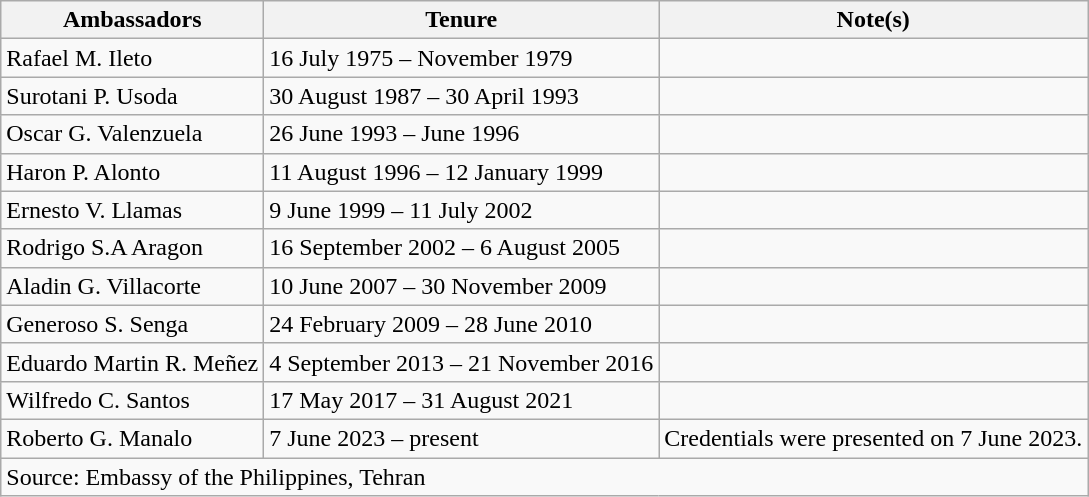<table class=wikitable>
<tr>
<th>Ambassadors</th>
<th>Tenure</th>
<th>Note(s)</th>
</tr>
<tr>
<td>Rafael M. Ileto</td>
<td>16 July 1975 – November 1979</td>
<td></td>
</tr>
<tr>
<td>Surotani P. Usoda</td>
<td>30 August 1987 – 30 April 1993</td>
<td></td>
</tr>
<tr>
<td>Oscar G. Valenzuela</td>
<td>26 June 1993 – June 1996</td>
<td></td>
</tr>
<tr>
<td>Haron P. Alonto</td>
<td>11 August 1996 – 12 January 1999</td>
<td></td>
</tr>
<tr>
<td>Ernesto V. Llamas</td>
<td>9 June 1999 – 11 July 2002</td>
<td></td>
</tr>
<tr>
<td>Rodrigo S.A Aragon</td>
<td>16 September 2002 – 6 August 2005</td>
<td></td>
</tr>
<tr>
<td>Aladin G. Villacorte</td>
<td>10 June 2007 – 30 November 2009</td>
<td></td>
</tr>
<tr>
<td>Generoso S. Senga</td>
<td>24 February 2009 – 28 June 2010</td>
<td></td>
</tr>
<tr>
<td>Eduardo Martin R. Meñez</td>
<td>4 September 2013 – 21 November 2016</td>
<td></td>
</tr>
<tr>
<td>Wilfredo C. Santos</td>
<td>17 May 2017 – 31 August 2021</td>
<td></td>
</tr>
<tr>
<td>Roberto G. Manalo</td>
<td>7 June 2023 – present</td>
<td>Credentials were presented on 7 June 2023.</td>
</tr>
<tr>
<td colspan="3">Source: Embassy of the Philippines, Tehran</td>
</tr>
</table>
